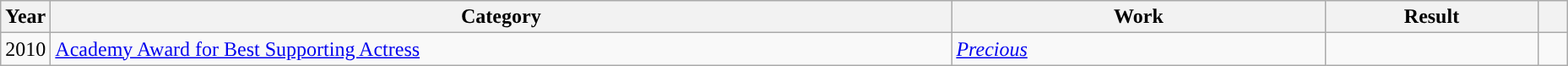<table class="wikitable">
<tr>
<th scope="col" style="width:1em;">Year</th>
<th scope="col" style="width:44em;">Category</th>
<th scope="col" style="width:18em;">Work</th>
<th scope="col" style="width:10em;">Result</th>
<th class="unsortable" style="width:1em;"></th>
</tr>
<tr>
<td>2010</td>
<td><a href='#'>Academy Award for Best Supporting Actress</a></td>
<td><em><a href='#'>Precious</a></em></td>
<td></td>
<td></td>
</tr>
</table>
